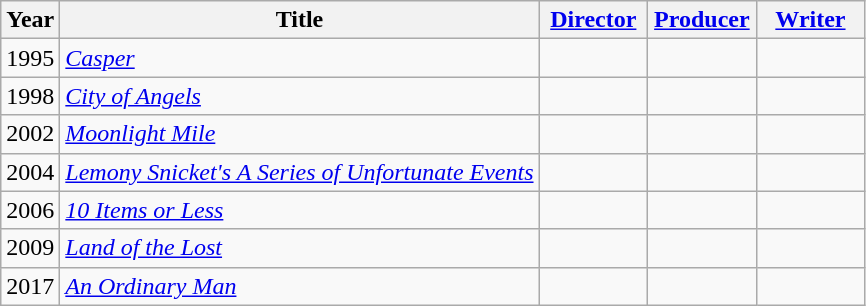<table class="wikitable">
<tr>
<th>Year</th>
<th>Title</th>
<th width="65"><a href='#'>Director</a></th>
<th width="65"><a href='#'>Producer</a></th>
<th width="65"><a href='#'>Writer</a></th>
</tr>
<tr>
<td>1995</td>
<td><em><a href='#'>Casper</a></em></td>
<td></td>
<td></td>
<td></td>
</tr>
<tr>
<td>1998</td>
<td><em><a href='#'>City of Angels</a></em></td>
<td></td>
<td></td>
<td></td>
</tr>
<tr>
<td>2002</td>
<td><em><a href='#'>Moonlight Mile</a></em></td>
<td></td>
<td></td>
<td></td>
</tr>
<tr>
<td>2004</td>
<td><em><a href='#'>Lemony Snicket's A Series of Unfortunate Events</a></em></td>
<td></td>
<td></td>
<td></td>
</tr>
<tr>
<td>2006</td>
<td><em><a href='#'>10 Items or Less</a></em></td>
<td></td>
<td></td>
<td></td>
</tr>
<tr>
<td>2009</td>
<td><em><a href='#'>Land of the Lost</a></em></td>
<td></td>
<td></td>
<td></td>
</tr>
<tr>
<td>2017</td>
<td><em><a href='#'>An Ordinary Man</a></em></td>
<td></td>
<td></td>
<td></td>
</tr>
</table>
